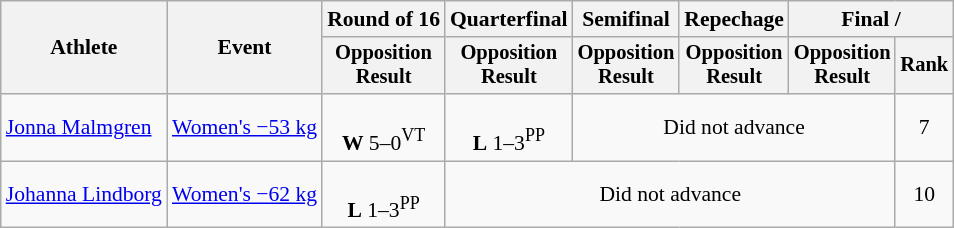<table class="wikitable" style="font-size:90%">
<tr>
<th rowspan=2>Athlete</th>
<th rowspan=2>Event</th>
<th>Round of 16</th>
<th>Quarterfinal</th>
<th>Semifinal</th>
<th>Repechage</th>
<th colspan=2>Final / </th>
</tr>
<tr style="font-size: 95%">
<th>Opposition<br>Result</th>
<th>Opposition<br>Result</th>
<th>Opposition<br>Result</th>
<th>Opposition<br>Result</th>
<th>Opposition<br>Result</th>
<th>Rank</th>
</tr>
<tr align=center>
<td align=left><a href='#'>Jonna Malmgren</a></td>
<td align=left><a href='#'>Women's −53 kg</a></td>
<td><br><strong>W</strong> 5–0<sup>VT</sup></td>
<td><br><strong>L</strong> 1–3<sup>PP</sup></td>
<td colspan=3>Did not advance</td>
<td>7</td>
</tr>
<tr align=center>
<td align=left><a href='#'>Johanna Lindborg</a></td>
<td align=left><a href='#'>Women's −62 kg</a></td>
<td><br><strong>L</strong> 1–3<sup>PP</sup></td>
<td colspan=4>Did not advance</td>
<td>10</td>
</tr>
</table>
